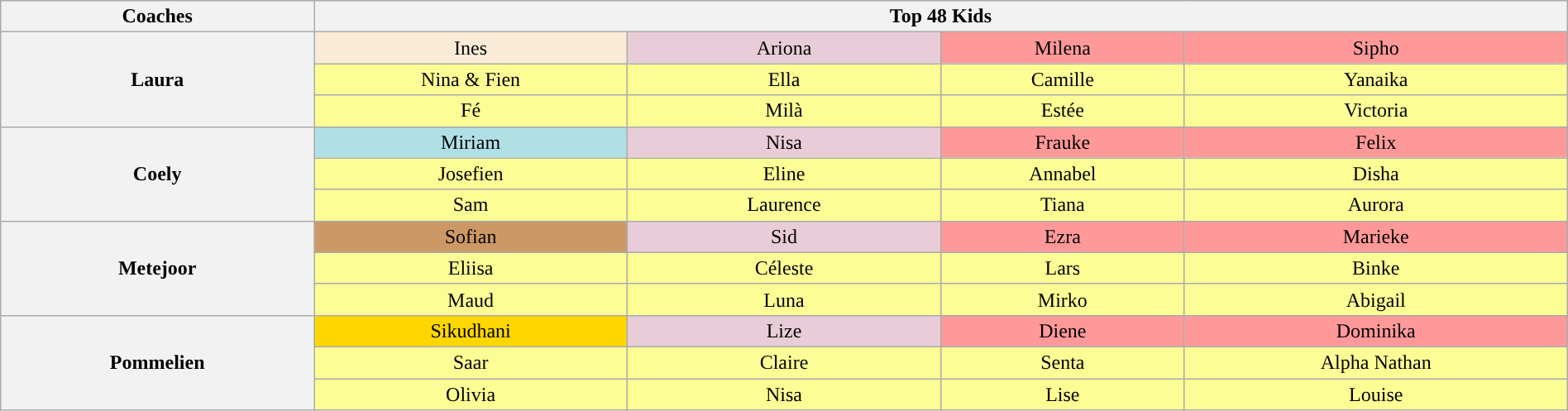<table class="wikitable" style="text-align:center; width:100%">
<tr>
<th width="20%" scope="col">Coaches</th>
<th width="80%" colspan="4" scope="col">Top 48 Kids</th>
</tr>
<tr>
<th rowspan="3">Laura</th>
<td style="background:antiquewhite; width:20%">Ines</td>
<td style="background:#E8CCD7; width:20%">Ariona</td>
<td style="background:#FF9999">Milena</td>
<td style="background:#FF9999">Sipho</td>
</tr>
<tr>
<td style="background:#FDFD96">Nina & Fien</td>
<td style="background:#FDFD96">Ella</td>
<td style="background:#FDFD96">Camille</td>
<td style="background:#FDFD96">Yanaika</td>
</tr>
<tr>
<td style="background:#FDFD96">Fé</td>
<td style="background:#FDFD96">Milà</td>
<td style="background:#FDFD96">Estée</td>
<td style="background:#FDFD96">Victoria</td>
</tr>
<tr>
<th rowspan="3">Coely</th>
<td style="background:#B0E0E6">Miriam</td>
<td style="background:#E8CCD7">Nisa</td>
<td style="background:#FF9999">Frauke</td>
<td style="background:#FF9999">Felix</td>
</tr>
<tr>
<td style="background:#FDFD96">Josefien</td>
<td style="background:#FDFD96">Eline</td>
<td style="background:#FDFD96">Annabel</td>
<td style="background:#FDFD96">Disha</td>
</tr>
<tr>
<td style="background:#FDFD96">Sam</td>
<td style="background:#FDFD96">Laurence</td>
<td style="background:#FDFD96">Tiana</td>
<td style="background:#FDFD96">Aurora</td>
</tr>
<tr>
<th rowspan="3">Metejoor</th>
<td style="background:#cc9966">Sofian</td>
<td style="background:#E8CCD7">Sid</td>
<td style="background:#FF9999">Ezra</td>
<td style="background:#FF9999">Marieke</td>
</tr>
<tr>
<td style="background:#FDFD96">Eliisa</td>
<td style="background:#FDFD96">Céleste</td>
<td style="background:#FDFD96">Lars</td>
<td style="background:#FDFD96">Binke</td>
</tr>
<tr>
<td style="background:#FDFD96">Maud</td>
<td style="background:#FDFD96">Luna</td>
<td style="background:#FDFD96">Mirko</td>
<td style="background:#FDFD96">Abigail</td>
</tr>
<tr>
<th rowspan="3">Pommelien</th>
<td style="background:gold">Sikudhani</td>
<td style="background:#E8CCD7">Lize</td>
<td style="background:#FF9999">Diene</td>
<td style="background:#FF9999">Dominika</td>
</tr>
<tr>
<td style="background:#FDFD96">Saar</td>
<td style="background:#FDFD96">Claire</td>
<td style="background:#FDFD96">Senta</td>
<td style="background:#FDFD96">Alpha Nathan</td>
</tr>
<tr>
<td style="background:#FDFD96">Olivia</td>
<td style="background:#FDFD96">Nisa</td>
<td style="background:#FDFD96">Lise</td>
<td style="background:#FDFD96">Louise</td>
</tr>
</table>
